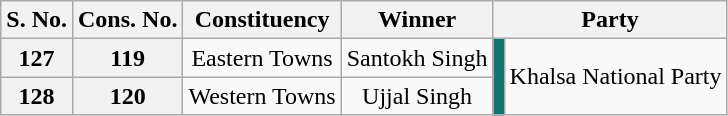<table class="wikitable" style="text-align:center">
<tr>
<th>S. No.</th>
<th>Cons. No.</th>
<th>Constituency</th>
<th>Winner</th>
<th colspan=2>Party</th>
</tr>
<tr>
<th>127</th>
<th>119</th>
<td>Eastern Towns</td>
<td>Santokh Singh</td>
<td bgcolor=#147472 rowspan=2></td>
<td rowspan=2>Khalsa National Party</td>
</tr>
<tr>
<th>128</th>
<th>120</th>
<td>Western Towns</td>
<td>Ujjal Singh</td>
</tr>
</table>
